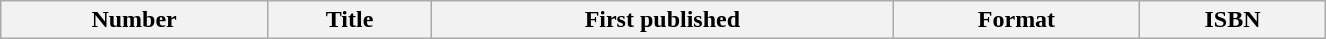<table class="wikitable" style="width:70%; margin:auto;">
<tr>
<th>Number</th>
<th>Title</th>
<th>First published</th>
<th>Format</th>
<th>ISBN<br>













</th>
</tr>
</table>
